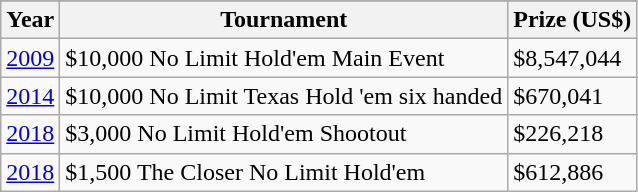<table class="wikitable">
<tr>
</tr>
<tr>
<th>Year</th>
<th>Tournament</th>
<th>Prize (US$)</th>
</tr>
<tr>
<td><a href='#'>2009</a></td>
<td>$10,000 No Limit Hold'em Main Event</td>
<td>$8,547,044</td>
</tr>
<tr>
<td><a href='#'>2014</a></td>
<td>$10,000 No Limit Texas Hold 'em six handed</td>
<td>$670,041</td>
</tr>
<tr>
<td><a href='#'>2018</a></td>
<td>$3,000 No Limit Hold'em Shootout</td>
<td>$226,218</td>
</tr>
<tr>
<td><a href='#'>2018</a></td>
<td>$1,500 The Closer No Limit Hold'em</td>
<td>$612,886</td>
</tr>
</table>
